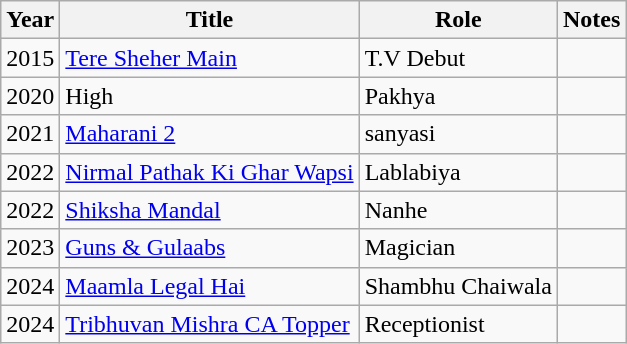<table class="wikitable">
<tr>
<th>Year</th>
<th>Title</th>
<th>Role</th>
<th>Notes</th>
</tr>
<tr>
<td>2015</td>
<td><a href='#'>Tere Sheher Main</a></td>
<td>T.V Debut</td>
<td></td>
</tr>
<tr>
<td>2020</td>
<td>High</td>
<td>Pakhya</td>
<td></td>
</tr>
<tr>
<td>2021</td>
<td><a href='#'>Maharani 2</a></td>
<td>sanyasi</td>
<td></td>
</tr>
<tr>
<td>2022</td>
<td><a href='#'>Nirmal Pathak Ki Ghar Wapsi</a></td>
<td>Lablabiya</td>
<td></td>
</tr>
<tr>
<td>2022</td>
<td><a href='#'>Shiksha Mandal</a></td>
<td>Nanhe</td>
<td></td>
</tr>
<tr>
<td>2023</td>
<td><a href='#'>Guns & Gulaabs</a></td>
<td>Magician</td>
<td></td>
</tr>
<tr>
<td>2024</td>
<td><a href='#'>Maamla Legal Hai</a></td>
<td>Shambhu Chaiwala</td>
<td></td>
</tr>
<tr>
<td>2024</td>
<td><a href='#'>Tribhuvan Mishra CA Topper</a></td>
<td>Receptionist</td>
<td></td>
</tr>
</table>
